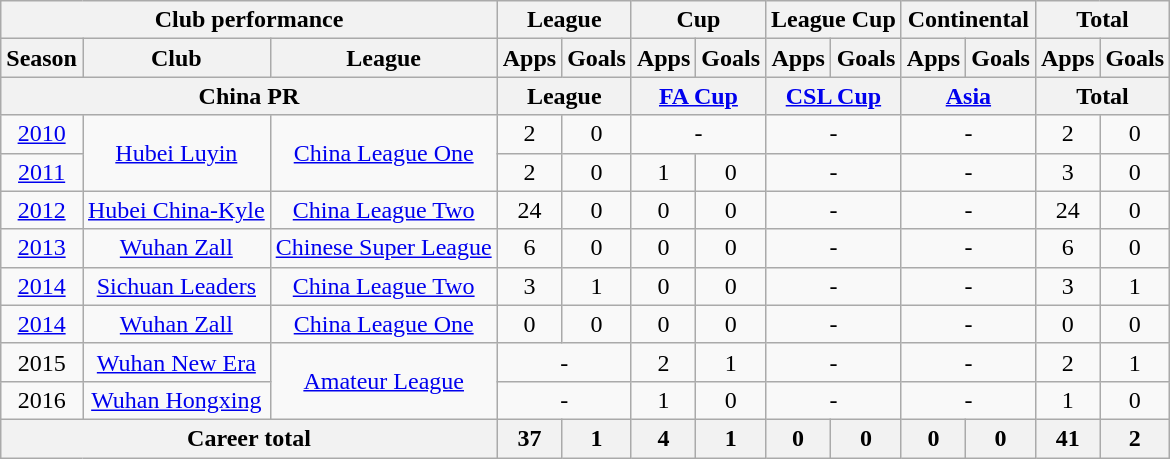<table class="wikitable" style="text-align:center">
<tr>
<th colspan=3>Club performance</th>
<th colspan=2>League</th>
<th colspan=2>Cup</th>
<th colspan=2>League Cup</th>
<th colspan=2>Continental</th>
<th colspan=2>Total</th>
</tr>
<tr>
<th>Season</th>
<th>Club</th>
<th>League</th>
<th>Apps</th>
<th>Goals</th>
<th>Apps</th>
<th>Goals</th>
<th>Apps</th>
<th>Goals</th>
<th>Apps</th>
<th>Goals</th>
<th>Apps</th>
<th>Goals</th>
</tr>
<tr>
<th colspan=3>China PR</th>
<th colspan=2>League</th>
<th colspan=2><a href='#'>FA Cup</a></th>
<th colspan=2><a href='#'>CSL Cup</a></th>
<th colspan=2><a href='#'>Asia</a></th>
<th colspan=2>Total</th>
</tr>
<tr>
<td><a href='#'>2010</a></td>
<td rowspan="2"><a href='#'>Hubei Luyin</a></td>
<td rowspan="2"><a href='#'>China League One</a></td>
<td>2</td>
<td>0</td>
<td colspan="2">-</td>
<td colspan="2">-</td>
<td colspan="2">-</td>
<td>2</td>
<td>0</td>
</tr>
<tr>
<td><a href='#'>2011</a></td>
<td>2</td>
<td>0</td>
<td>1</td>
<td>0</td>
<td colspan="2">-</td>
<td colspan="2">-</td>
<td>3</td>
<td>0</td>
</tr>
<tr>
<td><a href='#'>2012</a></td>
<td><a href='#'>Hubei China-Kyle</a></td>
<td><a href='#'>China League Two</a></td>
<td>24</td>
<td>0</td>
<td>0</td>
<td>0</td>
<td colspan="2">-</td>
<td colspan="2">-</td>
<td>24</td>
<td>0</td>
</tr>
<tr>
<td><a href='#'>2013</a></td>
<td><a href='#'>Wuhan Zall</a></td>
<td><a href='#'>Chinese Super League</a></td>
<td>6</td>
<td>0</td>
<td>0</td>
<td>0</td>
<td colspan="2">-</td>
<td colspan="2">-</td>
<td>6</td>
<td>0</td>
</tr>
<tr>
<td><a href='#'>2014</a></td>
<td><a href='#'>Sichuan Leaders</a></td>
<td><a href='#'>China League Two</a></td>
<td>3</td>
<td>1</td>
<td>0</td>
<td>0</td>
<td colspan="2">-</td>
<td colspan="2">-</td>
<td>3</td>
<td>1</td>
</tr>
<tr>
<td><a href='#'>2014</a></td>
<td><a href='#'>Wuhan Zall</a></td>
<td><a href='#'>China League One</a></td>
<td>0</td>
<td>0</td>
<td>0</td>
<td>0</td>
<td colspan="2">-</td>
<td colspan="2">-</td>
<td>0</td>
<td>0</td>
</tr>
<tr>
<td>2015</td>
<td><a href='#'>Wuhan New Era</a></td>
<td rowspan="2"><a href='#'>Amateur League</a></td>
<td colspan="2">-</td>
<td>2</td>
<td>1</td>
<td colspan="2">-</td>
<td colspan="2">-</td>
<td>2</td>
<td>1</td>
</tr>
<tr>
<td>2016</td>
<td><a href='#'>Wuhan Hongxing</a></td>
<td colspan="2">-</td>
<td>1</td>
<td>0</td>
<td colspan="2">-</td>
<td colspan="2">-</td>
<td>1</td>
<td>0</td>
</tr>
<tr>
<th colspan=3>Career total</th>
<th>37</th>
<th>1</th>
<th>4</th>
<th>1</th>
<th>0</th>
<th>0</th>
<th>0</th>
<th>0</th>
<th>41</th>
<th>2</th>
</tr>
</table>
